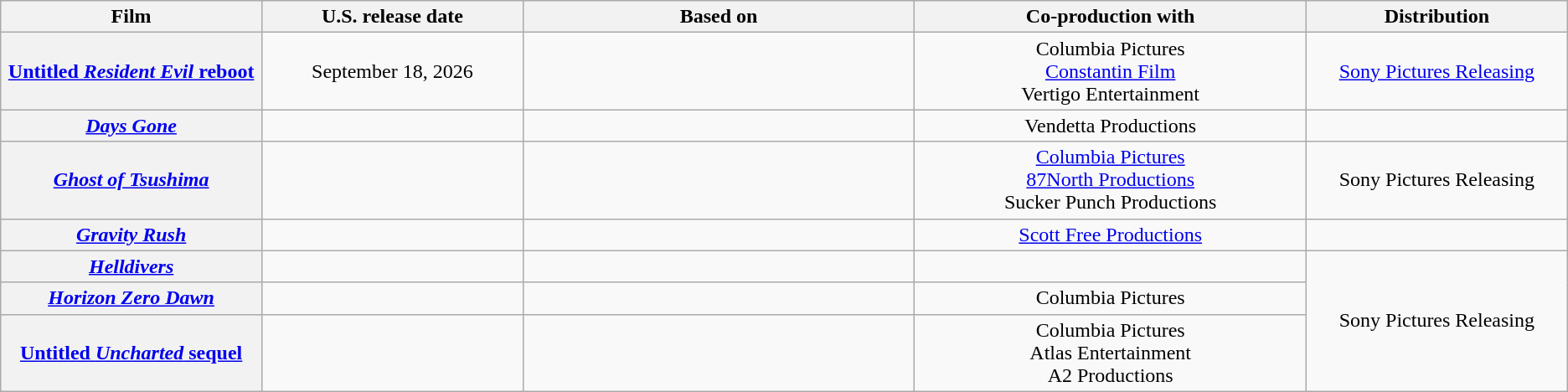<table class="wikitable sortable">
<tr>
<th width=10%>Film</th>
<th width=10%>U.S. release date</th>
<th width=15%>Based on</th>
<th width=15% class="unsortable">Co-production with</th>
<th width=10%>Distribution</th>
</tr>
<tr style="text-align:center;">
<th><a href='#'>Untitled <em>Resident Evil</em> reboot</a></th>
<td>September 18, 2026</td>
<td></td>
<td>Columbia Pictures<br><a href='#'>Constantin Film</a><br>Vertigo Entertainment</td>
<td><a href='#'>Sony Pictures Releasing</a></td>
</tr>
<tr style="text-align:center;">
<th><em><a href='#'>Days Gone</a></em></th>
<td></td>
<td></td>
<td>Vendetta Productions</td>
<td></td>
</tr>
<tr style="text-align:center;">
<th><em><a href='#'>Ghost of Tsushima</a></em></th>
<td></td>
<td></td>
<td><a href='#'>Columbia Pictures</a><br><a href='#'>87North Productions</a><br>Sucker Punch Productions</td>
<td>Sony Pictures Releasing</td>
</tr>
<tr style="text-align:center;">
<th><em><a href='#'>Gravity Rush</a></em></th>
<td></td>
<td></td>
<td><a href='#'>Scott Free Productions</a></td>
<td></td>
</tr>
<tr style="text-align:center;">
<th><em><a href='#'>Helldivers</a></em></th>
<td></td>
<td></td>
<td></td>
<td rowspan="3">Sony Pictures Releasing</td>
</tr>
<tr style="text-align:center;">
<th><em><a href='#'>Horizon Zero Dawn</a></em></th>
<td></td>
<td></td>
<td>Columbia Pictures</td>
</tr>
<tr style="text-align:center;">
<th><a href='#'>Untitled <em>Uncharted</em> sequel</a></th>
<td></td>
<td></td>
<td>Columbia Pictures<br>Atlas Entertainment<br>A2 Productions</td>
</tr>
</table>
